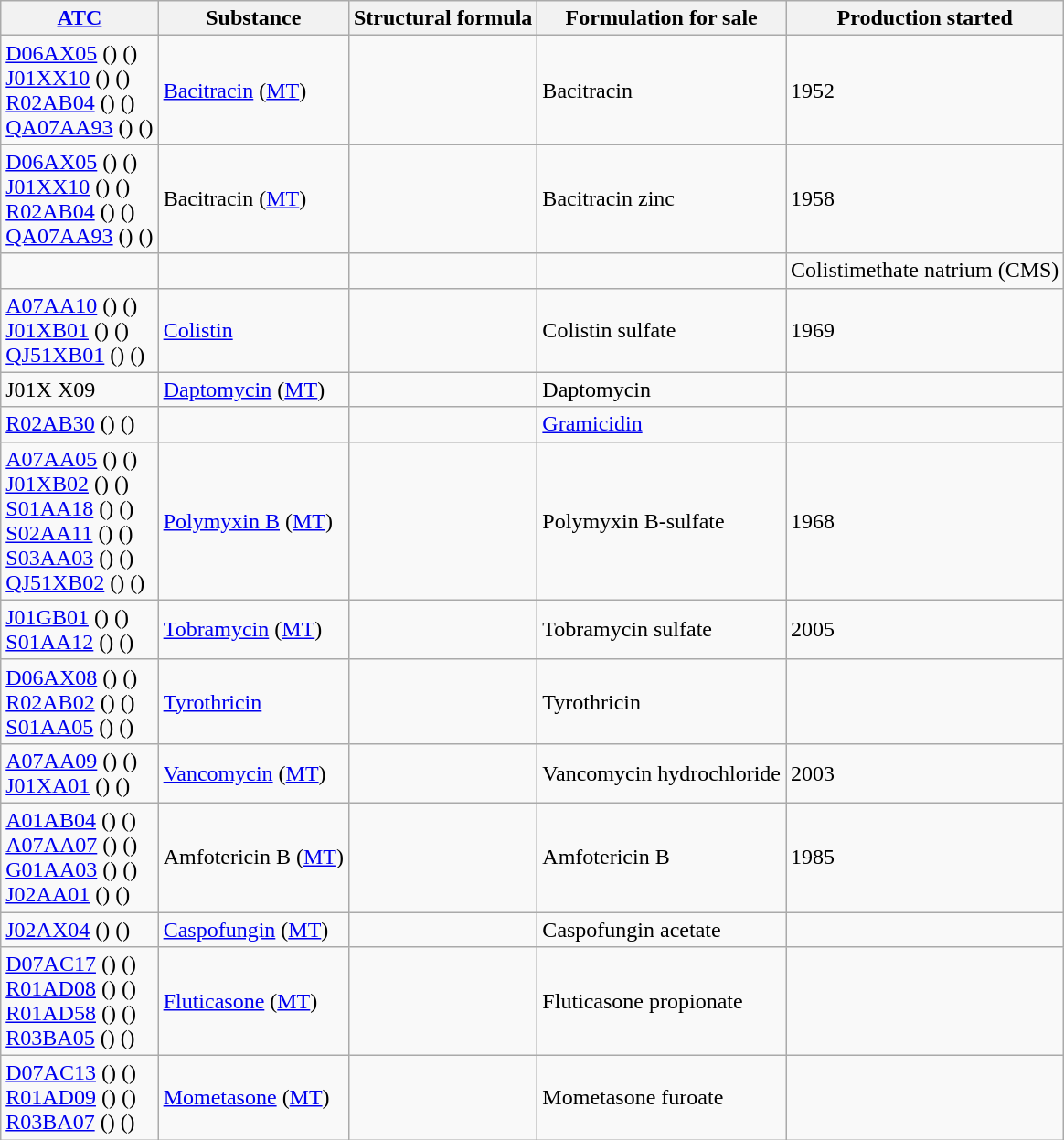<table class=wikitable>
<tr>
<th><a href='#'>ATC</a></th>
<th>Substance</th>
<th>Structural formula</th>
<th>Formulation for sale</th>
<th>Production started</th>
</tr>
<tr>
<td><a href='#'>D06AX05</a> () ()<br><a href='#'>J01XX10</a> () ()<br><a href='#'>R02AB04</a> () ()<br><a href='#'>QA07AA93</a> () ()</td>
<td><a href='#'>Bacitracin</a> (<a href='#'>MT</a>)</td>
<td></td>
<td>Bacitracin</td>
<td>1952</td>
</tr>
<tr>
<td><a href='#'>D06AX05</a> () ()<br><a href='#'>J01XX10</a> () ()<br><a href='#'>R02AB04</a> () ()<br><a href='#'>QA07AA93</a> () ()</td>
<td>Bacitracin (<a href='#'>MT</a>)</td>
<td></td>
<td>Bacitracin zinc</td>
<td>1958</td>
</tr>
<tr>
<td></td>
<td></td>
<td></td>
<td></td>
<td>Colistimethate natrium (CMS)</td>
</tr>
<tr>
<td><a href='#'>A07AA10</a> () ()<br><a href='#'>J01XB01</a> () ()<br><a href='#'>QJ51XB01</a> () ()</td>
<td><a href='#'>Colistin</a></td>
<td></td>
<td>Colistin sulfate</td>
<td>1969</td>
</tr>
<tr>
<td>J01X X09</td>
<td><a href='#'>Daptomycin</a> (<a href='#'>MT</a>)</td>
<td></td>
<td>Daptomycin</td>
<td></td>
</tr>
<tr>
<td><a href='#'>R02AB30</a> () ()</td>
<td></td>
<td></td>
<td><a href='#'>Gramicidin</a></td>
<td></td>
</tr>
<tr>
<td><a href='#'>A07AA05</a> () ()<br><a href='#'>J01XB02</a> () ()<br><a href='#'>S01AA18</a> () ()<br><a href='#'>S02AA11</a> () ()<br><a href='#'>S03AA03</a> () ()<br><a href='#'>QJ51XB02</a> () ()</td>
<td><a href='#'>Polymyxin B</a> (<a href='#'>MT</a>)</td>
<td></td>
<td>Polymyxin B-sulfate</td>
<td>1968</td>
</tr>
<tr>
<td><a href='#'>J01GB01</a> () ()<br><a href='#'>S01AA12</a> () ()</td>
<td><a href='#'>Tobramycin</a> (<a href='#'>MT</a>)</td>
<td></td>
<td>Tobramycin sulfate</td>
<td>2005</td>
</tr>
<tr>
<td><a href='#'>D06AX08</a> () ()<br><a href='#'>R02AB02</a> () ()<br><a href='#'>S01AA05</a> () ()</td>
<td><a href='#'>Tyrothricin</a></td>
<td></td>
<td>Tyrothricin</td>
<td></td>
</tr>
<tr>
<td><a href='#'>A07AA09</a> () ()<br><a href='#'>J01XA01</a> () ()</td>
<td><a href='#'>Vancomycin</a> (<a href='#'>MT</a>)</td>
<td></td>
<td>Vancomycin hydrochloride</td>
<td>2003</td>
</tr>
<tr>
<td><a href='#'>A01AB04</a> () ()<br><a href='#'>A07AA07</a> () ()<br><a href='#'>G01AA03</a> () ()<br><a href='#'>J02AA01</a> () ()</td>
<td>Amfotericin B (<a href='#'>MT</a>)</td>
<td></td>
<td>Amfotericin B</td>
<td>1985</td>
</tr>
<tr>
<td><a href='#'>J02AX04</a> () ()</td>
<td><a href='#'>Caspofungin</a> (<a href='#'>MT</a>)</td>
<td></td>
<td>Caspofungin acetate</td>
<td></td>
</tr>
<tr>
<td><a href='#'>D07AC17</a> () ()<br><a href='#'>R01AD08</a> () ()<br><a href='#'>R01AD58</a> () ()<br><a href='#'>R03BA05</a> () ()</td>
<td><a href='#'>Fluticasone</a> (<a href='#'>MT</a>)</td>
<td></td>
<td>Fluticasone propionate</td>
<td></td>
</tr>
<tr>
<td><a href='#'>D07AC13</a> () ()<br><a href='#'>R01AD09</a> () ()<br><a href='#'>R03BA07</a> () ()</td>
<td><a href='#'>Mometasone</a> (<a href='#'>MT</a>)</td>
<td></td>
<td>Mometasone furoate</td>
<td></td>
</tr>
</table>
